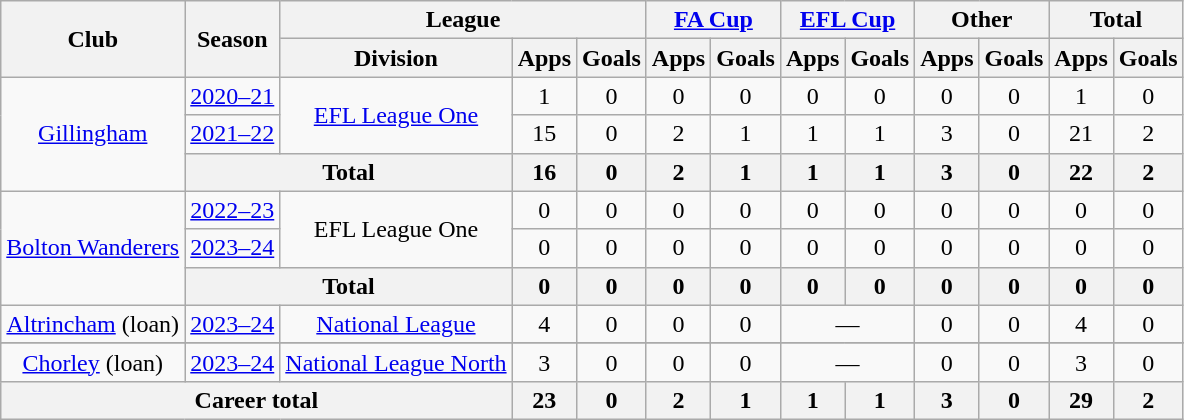<table class="wikitable" style="text-align: center">
<tr>
<th rowspan="2">Club</th>
<th rowspan="2">Season</th>
<th colspan="3">League</th>
<th colspan="2"><a href='#'>FA Cup</a></th>
<th colspan="2"><a href='#'>EFL Cup</a></th>
<th colspan="2">Other</th>
<th colspan="2">Total</th>
</tr>
<tr>
<th>Division</th>
<th>Apps</th>
<th>Goals</th>
<th>Apps</th>
<th>Goals</th>
<th>Apps</th>
<th>Goals</th>
<th>Apps</th>
<th>Goals</th>
<th>Apps</th>
<th>Goals</th>
</tr>
<tr>
<td rowspan="3"><a href='#'>Gillingham</a></td>
<td><a href='#'>2020–21</a></td>
<td rowspan="2"><a href='#'>EFL League One</a></td>
<td>1</td>
<td>0</td>
<td>0</td>
<td>0</td>
<td>0</td>
<td>0</td>
<td>0</td>
<td>0</td>
<td>1</td>
<td>0</td>
</tr>
<tr>
<td><a href='#'>2021–22</a></td>
<td>15</td>
<td>0</td>
<td>2</td>
<td>1</td>
<td>1</td>
<td>1</td>
<td>3</td>
<td>0</td>
<td>21</td>
<td>2</td>
</tr>
<tr>
<th colspan=2>Total</th>
<th>16</th>
<th>0</th>
<th>2</th>
<th>1</th>
<th>1</th>
<th>1</th>
<th>3</th>
<th>0</th>
<th>22</th>
<th>2</th>
</tr>
<tr>
<td rowspan="3"><a href='#'>Bolton Wanderers</a></td>
<td><a href='#'>2022–23</a></td>
<td rowspan="2">EFL League One</td>
<td>0</td>
<td>0</td>
<td>0</td>
<td>0</td>
<td>0</td>
<td>0</td>
<td>0</td>
<td>0</td>
<td>0</td>
<td>0</td>
</tr>
<tr>
<td><a href='#'>2023–24</a></td>
<td>0</td>
<td>0</td>
<td>0</td>
<td>0</td>
<td>0</td>
<td>0</td>
<td>0</td>
<td>0</td>
<td>0</td>
<td>0</td>
</tr>
<tr>
<th colspan=2>Total</th>
<th>0</th>
<th>0</th>
<th>0</th>
<th>0</th>
<th>0</th>
<th>0</th>
<th>0</th>
<th>0</th>
<th>0</th>
<th>0</th>
</tr>
<tr>
<td><a href='#'>Altrincham</a> (loan)</td>
<td><a href='#'>2023–24</a></td>
<td><a href='#'>National League</a></td>
<td>4</td>
<td>0</td>
<td>0</td>
<td>0</td>
<td colspan=2>—</td>
<td>0</td>
<td>0</td>
<td>4</td>
<td>0</td>
</tr>
<tr>
</tr>
<tr>
<td><a href='#'>Chorley</a> (loan)</td>
<td><a href='#'>2023–24</a></td>
<td><a href='#'>National League North</a></td>
<td>3</td>
<td>0</td>
<td>0</td>
<td>0</td>
<td colspan=2>—</td>
<td>0</td>
<td>0</td>
<td>3</td>
<td>0</td>
</tr>
<tr>
<th colspan="3">Career total</th>
<th>23</th>
<th>0</th>
<th>2</th>
<th>1</th>
<th>1</th>
<th>1</th>
<th>3</th>
<th>0</th>
<th>29</th>
<th>2</th>
</tr>
</table>
